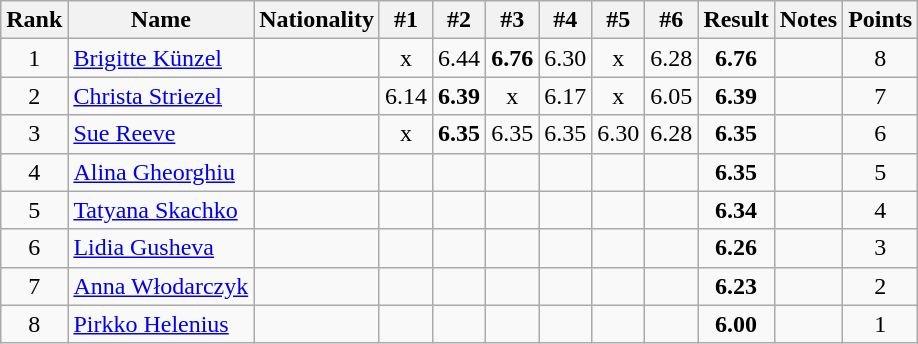<table class="wikitable sortable" style="text-align:center">
<tr>
<th>Rank</th>
<th>Name</th>
<th>Nationality</th>
<th>#1</th>
<th>#2</th>
<th>#3</th>
<th>#4</th>
<th>#5</th>
<th>#6</th>
<th>Result</th>
<th>Notes</th>
<th>Points</th>
</tr>
<tr>
<td>1</td>
<td align=left><a href='#'>Brigitte Künzel</a></td>
<td align=left></td>
<td>x</td>
<td>6.44</td>
<td><strong>6.76</strong></td>
<td>6.30</td>
<td>x</td>
<td>6.28</td>
<td><strong>6.76</strong></td>
<td></td>
<td>8</td>
</tr>
<tr>
<td>2</td>
<td align=left><a href='#'>Christa Striezel</a></td>
<td align=left></td>
<td>6.14</td>
<td><strong>6.39</strong></td>
<td>x</td>
<td>6.17</td>
<td>x</td>
<td>6.05</td>
<td><strong>6.39</strong></td>
<td></td>
<td>7</td>
</tr>
<tr>
<td>3</td>
<td align=left><a href='#'>Sue Reeve</a></td>
<td align=left></td>
<td>x</td>
<td><strong>6.35</strong></td>
<td>6.35</td>
<td>6.35</td>
<td>6.30</td>
<td>6.28</td>
<td><strong>6.35</strong></td>
<td></td>
<td>6</td>
</tr>
<tr>
<td>4</td>
<td align=left><a href='#'>Alina Gheorghiu</a></td>
<td align=left></td>
<td></td>
<td></td>
<td></td>
<td></td>
<td></td>
<td></td>
<td><strong>6.35</strong></td>
<td></td>
<td>5</td>
</tr>
<tr>
<td>5</td>
<td align=left><a href='#'>Tatyana Skachko</a></td>
<td align=left></td>
<td></td>
<td></td>
<td></td>
<td></td>
<td></td>
<td></td>
<td><strong>6.34</strong></td>
<td></td>
<td>4</td>
</tr>
<tr>
<td>6</td>
<td align=left><a href='#'>Lidia Gusheva</a></td>
<td align=left></td>
<td></td>
<td></td>
<td></td>
<td></td>
<td></td>
<td></td>
<td><strong>6.26</strong></td>
<td></td>
<td>3</td>
</tr>
<tr>
<td>7</td>
<td align=left><a href='#'>Anna Włodarczyk</a></td>
<td align=left></td>
<td></td>
<td></td>
<td></td>
<td></td>
<td></td>
<td></td>
<td><strong>6.23</strong></td>
<td></td>
<td>2</td>
</tr>
<tr>
<td>8</td>
<td align=left><a href='#'>Pirkko Helenius</a></td>
<td align=left></td>
<td></td>
<td></td>
<td></td>
<td></td>
<td></td>
<td></td>
<td><strong>6.00</strong></td>
<td></td>
<td>1</td>
</tr>
</table>
